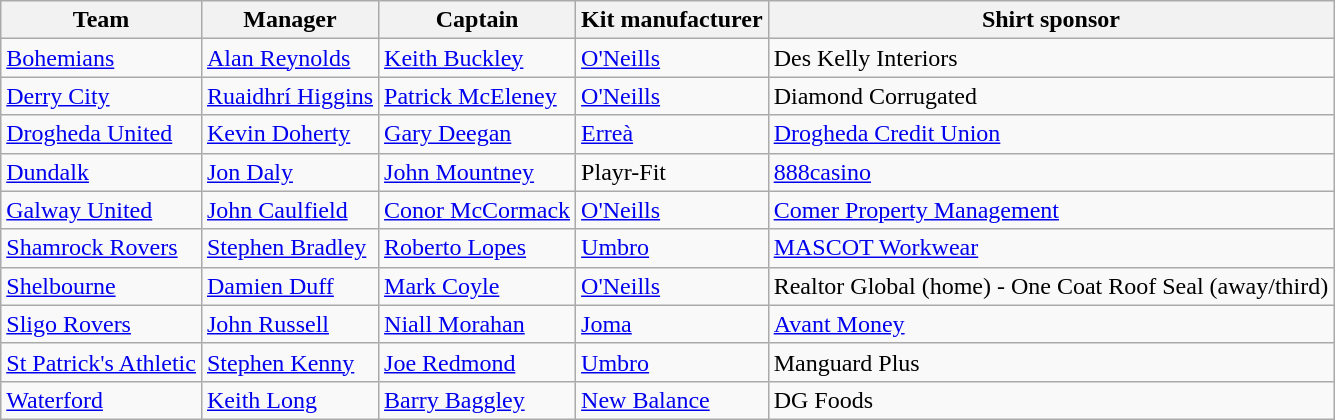<table class="wikitable sortable" style="text-align: left;">
<tr>
<th>Team</th>
<th>Manager</th>
<th>Captain</th>
<th>Kit manufacturer</th>
<th>Shirt sponsor</th>
</tr>
<tr>
<td><a href='#'>Bohemians</a></td>
<td> <a href='#'>Alan Reynolds</a></td>
<td> <a href='#'>Keith Buckley</a></td>
<td><a href='#'>O'Neills</a></td>
<td>Des Kelly Interiors</td>
</tr>
<tr>
<td><a href='#'>Derry City</a></td>
<td> <a href='#'>Ruaidhrí Higgins</a></td>
<td> <a href='#'>Patrick McEleney</a></td>
<td><a href='#'>O'Neills</a></td>
<td>Diamond Corrugated</td>
</tr>
<tr>
<td><a href='#'>Drogheda United</a></td>
<td> <a href='#'>Kevin Doherty</a></td>
<td> <a href='#'>Gary Deegan</a></td>
<td><a href='#'>Erreà</a></td>
<td><a href='#'>Drogheda Credit Union</a></td>
</tr>
<tr>
<td><a href='#'>Dundalk</a></td>
<td> <a href='#'>Jon Daly</a></td>
<td> <a href='#'>John Mountney</a></td>
<td>Playr-Fit</td>
<td><a href='#'>888casino</a></td>
</tr>
<tr>
<td><a href='#'>Galway United</a></td>
<td> <a href='#'>John Caulfield</a></td>
<td> <a href='#'>Conor McCormack</a></td>
<td><a href='#'>O'Neills</a></td>
<td><a href='#'>Comer Property Management</a></td>
</tr>
<tr>
<td><a href='#'>Shamrock Rovers</a></td>
<td> <a href='#'>Stephen Bradley</a></td>
<td> <a href='#'>Roberto Lopes</a></td>
<td><a href='#'>Umbro</a></td>
<td><a href='#'>MASCOT Workwear</a></td>
</tr>
<tr>
<td><a href='#'>Shelbourne</a></td>
<td> <a href='#'>Damien Duff</a></td>
<td> <a href='#'>Mark Coyle</a></td>
<td><a href='#'>O'Neills</a></td>
<td>Realtor Global (home) - One Coat Roof Seal (away/third)</td>
</tr>
<tr>
<td><a href='#'>Sligo Rovers</a></td>
<td> <a href='#'>John Russell</a></td>
<td> <a href='#'>Niall Morahan</a></td>
<td><a href='#'>Joma</a></td>
<td><a href='#'>Avant Money</a></td>
</tr>
<tr>
<td><a href='#'>St Patrick's Athletic</a></td>
<td> <a href='#'>Stephen Kenny</a></td>
<td> <a href='#'>Joe Redmond</a></td>
<td><a href='#'>Umbro</a></td>
<td>Manguard Plus</td>
</tr>
<tr>
<td><a href='#'>Waterford</a></td>
<td> <a href='#'>Keith Long</a></td>
<td> <a href='#'>Barry Baggley</a></td>
<td><a href='#'>New Balance</a></td>
<td>DG Foods</td>
</tr>
</table>
